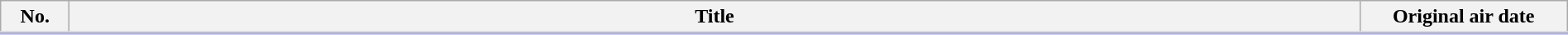<table class="plainrowheaders wikitable" style="width:100%; margin:auto; background:#FFF;">
<tr style="border-bottom: 3px solid #CCF;">
<th style="width:3em;">No.</th>
<th>Title</th>
<th style="width:10em;">Original air date</th>
</tr>
<tr>
</tr>
</table>
